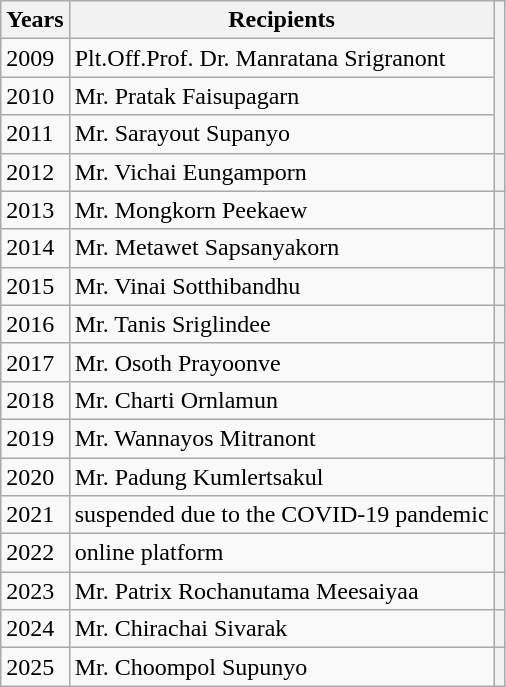<table class="wikitable">
<tr>
<th>Years</th>
<th>Recipients</th>
<th rowspan="4"></th>
</tr>
<tr>
<td>2009</td>
<td>Plt.Off.Prof. Dr. Manratana Srigranont</td>
</tr>
<tr>
<td>2010</td>
<td>Mr. Pratak Faisupagarn</td>
</tr>
<tr>
<td>2011</td>
<td>Mr. Sarayout Supanyo</td>
</tr>
<tr>
<td>2012</td>
<td>Mr. Vichai Eungamporn</td>
<th></th>
</tr>
<tr>
<td>2013</td>
<td>Mr. Mongkorn Peekaew</td>
<th></th>
</tr>
<tr>
<td>2014</td>
<td>Mr. Metawet Sapsanyakorn</td>
<th></th>
</tr>
<tr>
<td>2015</td>
<td>Mr. Vinai Sotthibandhu</td>
<th></th>
</tr>
<tr>
<td>2016</td>
<td>Mr. Tanis Sriglindee</td>
<th></th>
</tr>
<tr>
<td>2017</td>
<td>Mr. Osoth Prayoonve</td>
<th></th>
</tr>
<tr>
<td>2018</td>
<td>Mr. Charti Ornlamun</td>
<th></th>
</tr>
<tr>
<td>2019</td>
<td>Mr. Wannayos Mitranont</td>
<th></th>
</tr>
<tr>
<td>2020</td>
<td>Mr. Padung Kumlertsakul</td>
<th></th>
</tr>
<tr>
<td>2021</td>
<td>suspended due to the COVID-19 pandemic</td>
<th></th>
</tr>
<tr>
<td>2022</td>
<td>online platform</td>
<th></th>
</tr>
<tr>
<td>2023</td>
<td>Mr. Patrix Rochanutama Meesaiyaa</td>
<th></th>
</tr>
<tr>
<td>2024</td>
<td>Mr. Chirachai Sivarak</td>
<th></th>
</tr>
<tr>
<td>2025</td>
<td>Mr. Choompol Supunyo</td>
<th></th>
</tr>
</table>
